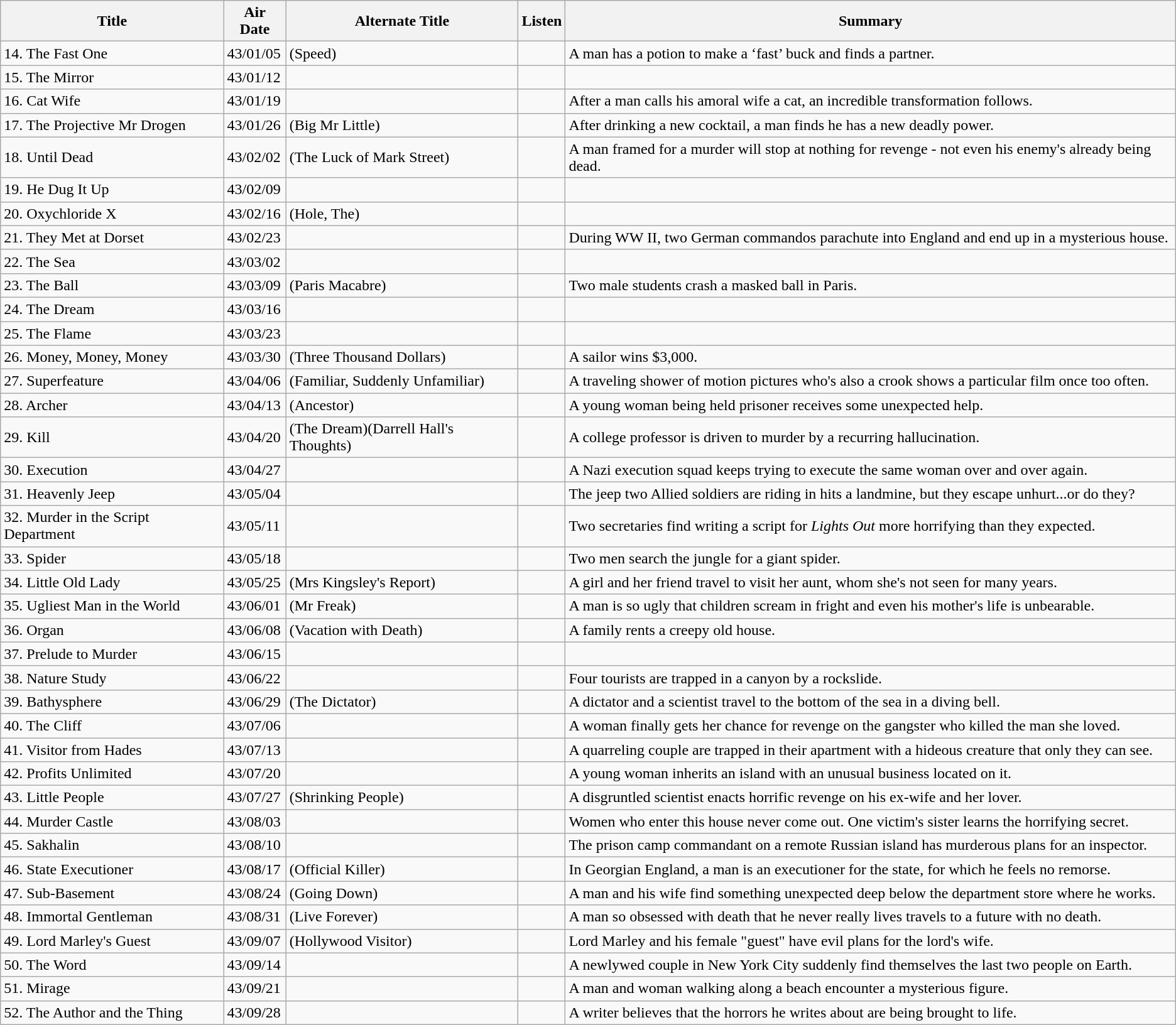<table class="wikitable">
<tr>
<th>Title</th>
<th>Air Date</th>
<th>Alternate Title</th>
<th>Listen</th>
<th>Summary</th>
</tr>
<tr>
<td>14. The Fast One</td>
<td>43/01/05</td>
<td>(Speed)</td>
<td></td>
<td>A man has a potion to make a ‘fast’ buck and finds a partner.</td>
</tr>
<tr>
<td>15. The Mirror</td>
<td>43/01/12</td>
<td></td>
<td></td>
<td></td>
</tr>
<tr>
<td>16. Cat Wife</td>
<td>43/01/19</td>
<td></td>
<td></td>
<td>After a man calls his amoral wife a cat, an incredible transformation follows.</td>
</tr>
<tr>
<td>17. The Projective Mr Drogen</td>
<td>43/01/26</td>
<td>(Big Mr Little)</td>
<td></td>
<td>After drinking a new cocktail, a man finds he has a new deadly power.</td>
</tr>
<tr>
<td>18. Until Dead</td>
<td>43/02/02</td>
<td>(The Luck of Mark Street)</td>
<td></td>
<td>A man framed for a murder will stop at nothing for revenge - not even his enemy's already being dead.</td>
</tr>
<tr>
<td>19. He Dug It Up</td>
<td>43/02/09</td>
<td></td>
<td></td>
<td></td>
</tr>
<tr>
<td>20. Oxychloride X</td>
<td>43/02/16</td>
<td>(Hole, The)</td>
<td></td>
<td></td>
</tr>
<tr>
<td>21. They Met at Dorset</td>
<td>43/02/23</td>
<td></td>
<td></td>
<td>During WW II, two German commandos parachute into England and end up in a mysterious house.</td>
</tr>
<tr>
<td>22. The Sea</td>
<td>43/03/02</td>
<td></td>
<td></td>
<td></td>
</tr>
<tr>
<td>23. The Ball</td>
<td>43/03/09</td>
<td>(Paris Macabre)</td>
<td></td>
<td>Two male students crash a masked ball in Paris.</td>
</tr>
<tr>
<td>24. The Dream</td>
<td>43/03/16</td>
<td></td>
<td></td>
<td></td>
</tr>
<tr>
<td>25. The Flame</td>
<td>43/03/23</td>
<td></td>
<td></td>
<td></td>
</tr>
<tr>
<td>26. Money, Money, Money</td>
<td>43/03/30</td>
<td>(Three Thousand Dollars)</td>
<td></td>
<td>A sailor wins $3,000.</td>
</tr>
<tr>
<td>27. Superfeature</td>
<td>43/04/06</td>
<td>(Familiar, Suddenly Unfamiliar)</td>
<td></td>
<td>A traveling shower of motion pictures who's also a crook shows a particular film once too often.</td>
</tr>
<tr>
<td>28. Archer</td>
<td>43/04/13</td>
<td>(Ancestor)</td>
<td></td>
<td>A young woman being held prisoner receives some unexpected help.</td>
</tr>
<tr>
<td>29. Kill</td>
<td>43/04/20</td>
<td>(The Dream)(Darrell Hall's Thoughts)</td>
<td></td>
<td>A college professor is driven to murder by a recurring hallucination.</td>
</tr>
<tr>
<td>30. Execution</td>
<td>43/04/27</td>
<td></td>
<td></td>
<td>A Nazi execution squad keeps trying to execute the same woman over and over again.</td>
</tr>
<tr>
<td>31. Heavenly Jeep</td>
<td>43/05/04</td>
<td></td>
<td></td>
<td>The jeep two Allied soldiers are riding in hits a landmine, but they escape unhurt...or do they?</td>
</tr>
<tr>
<td>32. Murder in the Script Department</td>
<td>43/05/11</td>
<td></td>
<td></td>
<td>Two secretaries find writing a script for <em>Lights Out</em> more horrifying than they expected.</td>
</tr>
<tr>
<td>33. Spider</td>
<td>43/05/18</td>
<td></td>
<td></td>
<td>Two men search the jungle for a giant spider.</td>
</tr>
<tr>
<td>34. Little Old Lady</td>
<td>43/05/25</td>
<td>(Mrs Kingsley's Report)</td>
<td></td>
<td>A girl and her friend travel to visit her aunt, whom she's not seen for many years.</td>
</tr>
<tr>
<td>35. Ugliest Man in the World</td>
<td>43/06/01</td>
<td>(Mr Freak)</td>
<td></td>
<td>A man is so ugly that children scream in fright and even his mother's life is unbearable.</td>
</tr>
<tr>
<td>36. Organ</td>
<td>43/06/08</td>
<td>(Vacation with Death)</td>
<td></td>
<td>A family rents a creepy old house.</td>
</tr>
<tr>
<td>37. Prelude to Murder</td>
<td>43/06/15</td>
<td></td>
<td></td>
<td></td>
</tr>
<tr>
<td>38. Nature Study</td>
<td>43/06/22</td>
<td></td>
<td></td>
<td>Four tourists are trapped in a canyon by a rockslide.</td>
</tr>
<tr>
<td>39. Bathysphere</td>
<td>43/06/29</td>
<td>(The Dictator)</td>
<td></td>
<td>A dictator and a scientist travel to the bottom of the sea in a diving bell.</td>
</tr>
<tr>
<td>40. The Cliff</td>
<td>43/07/06</td>
<td></td>
<td></td>
<td>A woman finally gets her chance for revenge on the gangster who killed the man she loved.</td>
</tr>
<tr>
<td>41. Visitor from Hades</td>
<td>43/07/13</td>
<td></td>
<td></td>
<td>A quarreling couple are trapped in their apartment with a hideous creature that only they can see.</td>
</tr>
<tr>
<td>42. Profits Unlimited</td>
<td>43/07/20</td>
<td></td>
<td></td>
<td>A young woman inherits an island with an unusual business located on it.</td>
</tr>
<tr>
<td>43. Little People</td>
<td>43/07/27</td>
<td>(Shrinking People)</td>
<td></td>
<td>A disgruntled scientist enacts horrific revenge on his ex-wife and her lover.</td>
</tr>
<tr>
<td>44. Murder Castle</td>
<td>43/08/03</td>
<td></td>
<td></td>
<td>Women who enter this house never come out. One victim's sister learns the horrifying secret.</td>
</tr>
<tr>
<td>45. Sakhalin</td>
<td>43/08/10</td>
<td></td>
<td></td>
<td>The prison camp commandant on a remote Russian island has murderous plans for an inspector.</td>
</tr>
<tr>
<td>46. State Executioner</td>
<td>43/08/17</td>
<td>(Official Killer)</td>
<td></td>
<td>In Georgian England, a man is an executioner for the state, for which he feels no remorse.</td>
</tr>
<tr>
<td>47. Sub-Basement</td>
<td>43/08/24</td>
<td>(Going Down)</td>
<td></td>
<td>A man and his wife find something unexpected deep below the department store where he works.</td>
</tr>
<tr>
<td>48. Immortal Gentleman</td>
<td>43/08/31</td>
<td>(Live Forever)</td>
<td></td>
<td>A man so obsessed with death that he never really lives travels to a future with no death.</td>
</tr>
<tr>
<td>49. Lord Marley's Guest</td>
<td>43/09/07</td>
<td>(Hollywood Visitor)</td>
<td></td>
<td>Lord Marley and his female "guest" have evil plans for the lord's wife.</td>
</tr>
<tr>
<td>50. The Word</td>
<td>43/09/14</td>
<td></td>
<td></td>
<td>A newlywed couple in New York City suddenly find themselves the last two people on Earth.</td>
</tr>
<tr>
<td>51. Mirage</td>
<td>43/09/21</td>
<td></td>
<td></td>
<td>A man and woman walking along a beach encounter a mysterious figure.</td>
</tr>
<tr>
<td>52. The Author and the Thing</td>
<td>43/09/28</td>
<td></td>
<td></td>
<td>A writer believes that the horrors he writes about are being brought to life.</td>
</tr>
</table>
